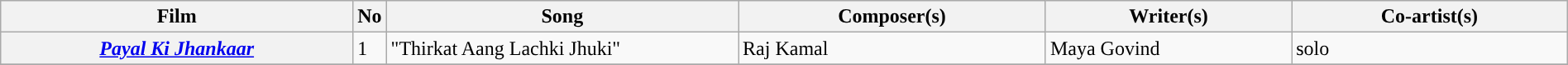<table class="wikitable plainrowheaders" width="100%" textcolor:#000;">
<tr style="background:#b0e0e66;">
<th scope="col" width=23%><strong>Film</strong></th>
<th><strong>No</strong></th>
<th scope="col" width=23%><strong>Song</strong></th>
<th scope="col" width=20%><strong>Composer(s)</strong></th>
<th scope="col" width=16%><strong>Writer(s)</strong></th>
<th scope="col" width=18%><strong>Co-artist(s)</strong></th>
</tr>
<tr>
<th><em><a href='#'>Payal Ki Jhankaar</a></em></th>
<td>1</td>
<td>"Thirkat Aang Lachki Jhuki"</td>
<td>Raj Kamal</td>
<td>Maya Govind</td>
<td>solo</td>
</tr>
<tr>
</tr>
</table>
